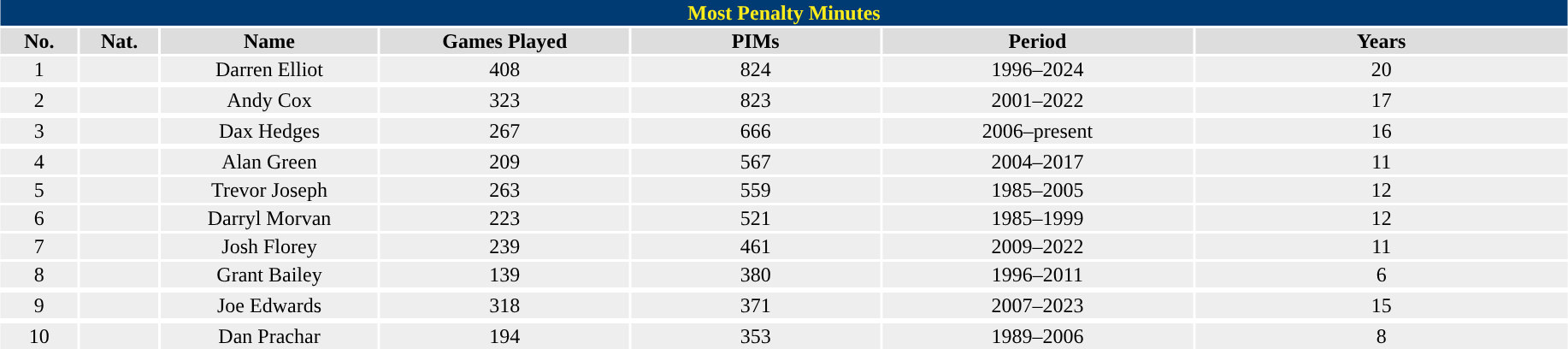<table class="toccolours"  style="width:97%; clear:both; margin:1.5em auto; text-align:center;">
<tr>
<th colspan="11" style="background:#003b73; color:#fdeb1b;”">Most Penalty Minutes</th>
</tr>
<tr style="background:#ddd;">
<th width=5%>No.</th>
<th width=5%>Nat.</th>
<th !width=22%>Name</th>
<th width=16%>Games Played</th>
<th width=16%>PIMs</th>
<th width=20%>Period</th>
<th width=24%>Years</th>
</tr>
<tr style="background:#eee;">
<td>1</td>
<td></td>
<td>Darren Elliot</td>
<td>408</td>
<td>824</td>
<td>1996–2024</td>
<td>20</td>
</tr>
<tr style="background:#eee;">
</tr>
<tr style="background:#eee;">
<td>2</td>
<td></td>
<td>Andy Cox</td>
<td>323</td>
<td>823</td>
<td>2001–2022</td>
<td>17</td>
</tr>
<tr style="background:#eee;">
</tr>
<tr style="background:#eee;">
<td>3</td>
<td></td>
<td>Dax Hedges</td>
<td>267</td>
<td>666</td>
<td>2006–present</td>
<td>16</td>
</tr>
<tr style="background:#eee;">
</tr>
<tr style="background:#eee;">
<td>4</td>
<td></td>
<td>Alan Green</td>
<td>209</td>
<td>567</td>
<td>2004–2017</td>
<td>11</td>
</tr>
<tr style="background:#eee;">
<td>5</td>
<td></td>
<td>Trevor Joseph</td>
<td>263</td>
<td>559</td>
<td>1985–2005</td>
<td>12</td>
</tr>
<tr style="background:#eee;">
<td>6</td>
<td></td>
<td>Darryl Morvan</td>
<td>223</td>
<td>521</td>
<td>1985–1999</td>
<td>12</td>
</tr>
<tr style="background:#eee;">
<td>7</td>
<td></td>
<td>Josh Florey</td>
<td>239</td>
<td>461</td>
<td>2009–2022</td>
<td>11</td>
</tr>
<tr style="background:#eee;">
<td>8</td>
<td></td>
<td>Grant Bailey</td>
<td>139</td>
<td>380</td>
<td>1996–2011</td>
<td>6</td>
</tr>
<tr style="background:#eee;">
</tr>
<tr style="background:#eee;">
<td>9</td>
<td></td>
<td>Joe Edwards</td>
<td>318</td>
<td>371</td>
<td>2007–2023</td>
<td>15</td>
</tr>
<tr style="background:#eee;">
</tr>
<tr style="background:#eee;">
<td>10</td>
<td></td>
<td>Dan Prachar</td>
<td>194</td>
<td>353</td>
<td>1989–2006</td>
<td>8</td>
</tr>
<tr style="background:#eee;">
</tr>
</table>
